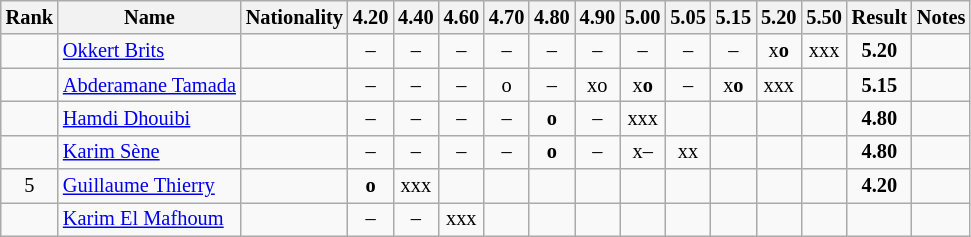<table class="wikitable sortable" style="text-align:center;font-size:85%">
<tr>
<th>Rank</th>
<th>Name</th>
<th>Nationality</th>
<th>4.20</th>
<th>4.40</th>
<th>4.60</th>
<th>4.70</th>
<th>4.80</th>
<th>4.90</th>
<th>5.00</th>
<th>5.05</th>
<th>5.15</th>
<th>5.20</th>
<th>5.50</th>
<th>Result</th>
<th>Notes</th>
</tr>
<tr>
<td></td>
<td align=left><a href='#'>Okkert Brits</a></td>
<td align=left></td>
<td>–</td>
<td>–</td>
<td>–</td>
<td>–</td>
<td>–</td>
<td>–</td>
<td>–</td>
<td>–</td>
<td>–</td>
<td>x<strong>o</strong></td>
<td>xxx</td>
<td><strong>5.20</strong></td>
<td></td>
</tr>
<tr>
<td></td>
<td align=left><a href='#'>Abderamane Tamada</a></td>
<td align=left></td>
<td>–</td>
<td>–</td>
<td>–</td>
<td>o</td>
<td>–</td>
<td>xo</td>
<td>x<strong>o</strong></td>
<td>–</td>
<td>x<strong>o</strong></td>
<td>xxx</td>
<td></td>
<td><strong>5.15</strong></td>
<td></td>
</tr>
<tr>
<td></td>
<td align=left><a href='#'>Hamdi Dhouibi</a></td>
<td align=left></td>
<td>–</td>
<td>–</td>
<td>–</td>
<td>–</td>
<td><strong>o</strong></td>
<td>–</td>
<td>xxx</td>
<td></td>
<td></td>
<td></td>
<td></td>
<td><strong>4.80</strong></td>
<td></td>
</tr>
<tr>
<td></td>
<td align=left><a href='#'>Karim Sène</a></td>
<td align=left></td>
<td>–</td>
<td>–</td>
<td>–</td>
<td>–</td>
<td><strong>o</strong></td>
<td>–</td>
<td>x–</td>
<td>xx</td>
<td></td>
<td></td>
<td></td>
<td><strong>4.80</strong></td>
<td></td>
</tr>
<tr>
<td>5</td>
<td align=left><a href='#'>Guillaume Thierry</a></td>
<td align=left></td>
<td><strong>o</strong></td>
<td>xxx</td>
<td></td>
<td></td>
<td></td>
<td></td>
<td></td>
<td></td>
<td></td>
<td></td>
<td></td>
<td><strong>4.20</strong></td>
<td></td>
</tr>
<tr>
<td></td>
<td align=left><a href='#'>Karim El Mafhoum</a></td>
<td align=left></td>
<td>–</td>
<td>–</td>
<td>xxx</td>
<td></td>
<td></td>
<td></td>
<td></td>
<td></td>
<td></td>
<td></td>
<td></td>
<td><strong></strong></td>
<td></td>
</tr>
</table>
